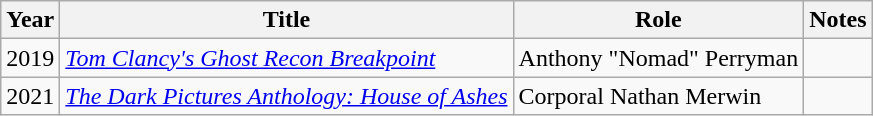<table class="wikitable">
<tr>
<th scope="col">Year</th>
<th scope="col">Title</th>
<th scope="col">Role</th>
<th scope="col" class="unsortable">Notes</th>
</tr>
<tr>
<td>2019</td>
<td><em><a href='#'>Tom Clancy's Ghost Recon Breakpoint</a></em></td>
<td>Anthony "Nomad" Perryman</td>
<td></td>
</tr>
<tr>
<td>2021</td>
<td><em><a href='#'>The Dark Pictures Anthology: House of Ashes</a></em></td>
<td>Corporal Nathan Merwin</td>
<td></td>
</tr>
</table>
